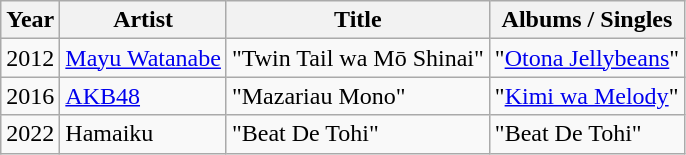<table class="wikitable sortable">
<tr>
<th>Year</th>
<th>Artist</th>
<th>Title</th>
<th>Albums / Singles</th>
</tr>
<tr>
<td>2012</td>
<td><a href='#'>Mayu Watanabe</a></td>
<td>"Twin Tail wa Mō Shinai"</td>
<td>"<a href='#'>Otona Jellybeans</a>"</td>
</tr>
<tr>
<td>2016</td>
<td><a href='#'>AKB48</a></td>
<td>"Mazariau Mono"</td>
<td>"<a href='#'>Kimi wa Melody</a>"</td>
</tr>
<tr>
<td>2022</td>
<td>Hamaiku</td>
<td>"Beat De Tohi"</td>
<td>"Beat De Tohi"</td>
</tr>
</table>
